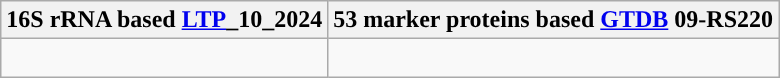<table class="wikitable">
<tr>
<th colspan=1>16S rRNA based <a href='#'>LTP</a>_10_2024</th>
<th colspan=1>53 marker proteins based <a href='#'>GTDB</a> 09-RS220</th>
</tr>
<tr>
<td style="vertical-align:top"><br></td>
<td><br></td>
</tr>
</table>
